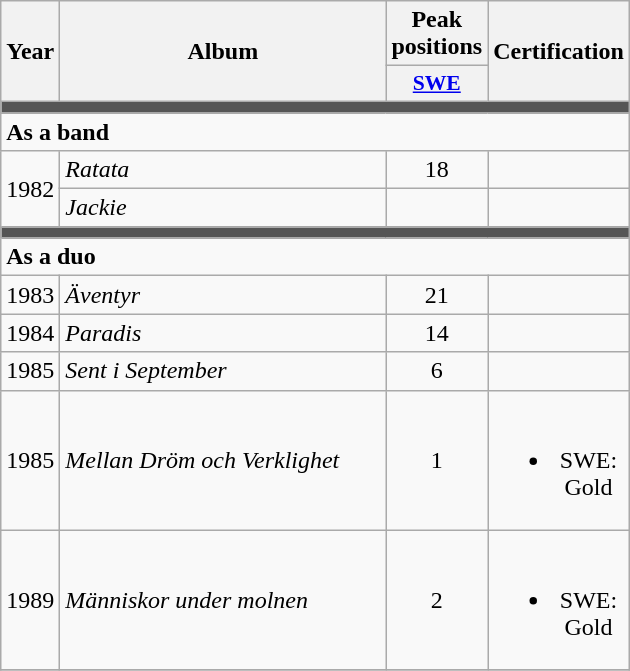<table class="wikitable">
<tr>
<th align="center" rowspan="2" width="10">Year</th>
<th align="center" rowspan="2" width="210">Album</th>
<th align="center" colspan="1" width="20">Peak positions</th>
<th align="center" rowspan="2" width="70">Certification</th>
</tr>
<tr>
<th scope="col" style="width:3em;font-size:90%;"><a href='#'>SWE</a><br></th>
</tr>
<tr>
<td colspan="4" style="background:#555;"></td>
</tr>
<tr>
<td colspan=4><strong>As a band</strong></td>
</tr>
<tr>
<td style="text-align:center;" rowspan=2>1982</td>
<td><em>Ratata</em></td>
<td style="text-align:center;">18</td>
<td style="text-align:center;"></td>
</tr>
<tr>
<td><em>Jackie</em></td>
<td style="text-align:center;"></td>
<td style="text-align:center;"></td>
</tr>
<tr>
<td colspan="4" style="background:#555;"></td>
</tr>
<tr>
<td colspan=4><strong>As a duo</strong></td>
</tr>
<tr>
<td style="text-align:center;">1983</td>
<td><em>Äventyr</em></td>
<td style="text-align:center;">21</td>
<td style="text-align:center;"></td>
</tr>
<tr>
<td style="text-align:center;">1984</td>
<td><em>Paradis</em></td>
<td style="text-align:center;">14</td>
<td style="text-align:center;"></td>
</tr>
<tr>
<td style="text-align:center;">1985</td>
<td><em>Sent i September</em></td>
<td style="text-align:center;">6</td>
<td style="text-align:center;"></td>
</tr>
<tr>
<td style="text-align:center;">1985</td>
<td><em>Mellan Dröm och Verklighet</em></td>
<td style="text-align:center;">1</td>
<td style="text-align:center;"><br><ul><li>SWE: Gold</li></ul></td>
</tr>
<tr>
<td style="text-align:center;">1989</td>
<td><em>Människor under molnen</em></td>
<td style="text-align:center;">2</td>
<td style="text-align:center;"><br><ul><li>SWE: Gold</li></ul></td>
</tr>
<tr>
</tr>
</table>
